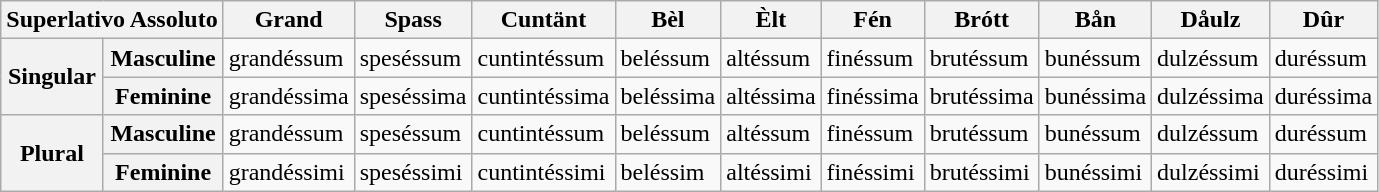<table class="wikitable">
<tr>
<th colspan="2">Superlativo Assoluto</th>
<th>Grand</th>
<th>Spass</th>
<th>Cuntänt</th>
<th>Bèl</th>
<th>Èlt</th>
<th>Fén</th>
<th>Brótt</th>
<th>Bån</th>
<th>Dåulz</th>
<th>Dûr</th>
</tr>
<tr>
<th rowspan="2">Singular</th>
<th>Masculine</th>
<td>grandéssum</td>
<td>speséssum</td>
<td>cuntintéssum</td>
<td>beléssum</td>
<td>altéssum</td>
<td>finéssum</td>
<td>brutéssum</td>
<td>bunéssum</td>
<td>dulzéssum</td>
<td>duréssum</td>
</tr>
<tr>
<th>Feminine</th>
<td>grandéssima</td>
<td>speséssima</td>
<td>cuntintéssima</td>
<td>beléssima</td>
<td>altéssima</td>
<td>finéssima</td>
<td>brutéssima</td>
<td>bunéssima</td>
<td>dulzéssima</td>
<td>duréssima</td>
</tr>
<tr>
<th rowspan="2">Plural</th>
<th>Masculine</th>
<td>grandéssum</td>
<td>speséssum</td>
<td>cuntintéssum</td>
<td>beléssum</td>
<td>altéssum</td>
<td>finéssum</td>
<td>brutéssum</td>
<td>bunéssum</td>
<td>dulzéssum</td>
<td>duréssum</td>
</tr>
<tr>
<th>Feminine</th>
<td>grandéssimi</td>
<td>speséssimi</td>
<td>cuntintéssimi</td>
<td>beléssim</td>
<td>altéssimi</td>
<td>finéssimi</td>
<td>brutéssimi</td>
<td>bunéssimi</td>
<td>dulzéssimi</td>
<td>duréssimi</td>
</tr>
</table>
